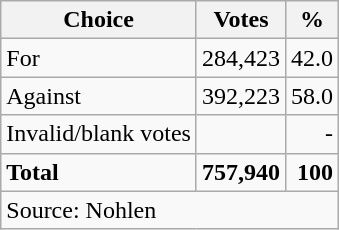<table class=wikitable style=text-align:right>
<tr>
<th>Choice</th>
<th>Votes</th>
<th>%</th>
</tr>
<tr>
<td align=left>For</td>
<td>284,423</td>
<td>42.0</td>
</tr>
<tr>
<td align=left>Against</td>
<td>392,223</td>
<td>58.0</td>
</tr>
<tr>
<td align=left>Invalid/blank votes</td>
<td></td>
<td>-</td>
</tr>
<tr>
<td align=left><strong>Total</strong></td>
<td><strong>757,940</strong></td>
<td><strong>100</strong></td>
</tr>
<tr>
<td align=left colspan=3>Source: Nohlen</td>
</tr>
</table>
